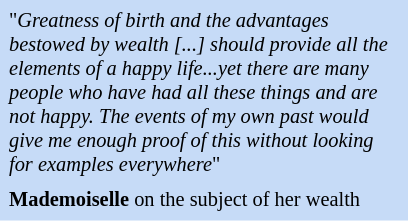<table class="toccolours" style="float: left; margin-left: 0em; margin-right: 1em; font-size: 85%; background:#c6dbf7; color:black; width:20em; max-width:40%" cellspacing="5">
<tr>
<td align="left">"<em>Greatness of birth and the advantages bestowed by wealth [...] should provide all the elements of a happy life...yet there are many people who have had all these things and are not happy. The events of my own past would give me enough proof of this without looking for examples everywhere</em>"</td>
</tr>
<tr>
<td align="left"><strong>Mademoiselle</strong> on the subject of her wealth</td>
</tr>
</table>
